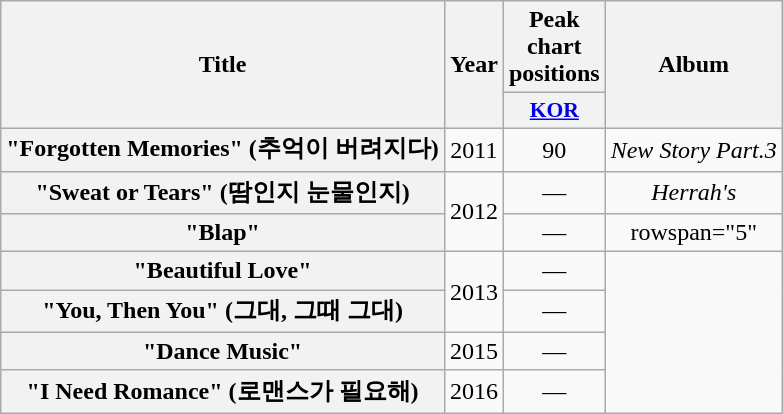<table class="wikitable plainrowheaders" style="text-align:center;">
<tr>
<th rowspan="2">Title</th>
<th rowspan="2">Year</th>
<th>Peak chart positions</th>
<th rowspan="2">Album</th>
</tr>
<tr>
<th scope="col" style="width:2.5em;font-size:90%;"><a href='#'>KOR</a><br></th>
</tr>
<tr>
<th scope="row">"Forgotten Memories" (추억이 버려지다) </th>
<td>2011</td>
<td>90</td>
<td><em>New Story Part.3</em></td>
</tr>
<tr>
<th scope="row">"Sweat or Tears" (땀인지 눈물인지)</th>
<td rowspan="2">2012</td>
<td>—</td>
<td><em>Herrah's</em> </td>
</tr>
<tr>
<th scope="row">"Blap"</th>
<td>—</td>
<td>rowspan="5" </td>
</tr>
<tr>
<th scope="row">"Beautiful Love"</th>
<td rowspan="2">2013</td>
<td>—</td>
</tr>
<tr>
<th scope="row">"You, Then You" (그대, 그때 그대) </th>
<td>—</td>
</tr>
<tr>
<th scope="row">"Dance Music"</th>
<td>2015</td>
<td>—</td>
</tr>
<tr>
<th scope="row">"I Need Romance" (로맨스가 필요해) </th>
<td>2016</td>
<td>—</td>
</tr>
</table>
